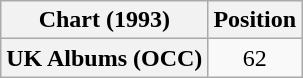<table class="wikitable plainrowheaders" style="text-align:center;">
<tr>
<th scope="col">Chart (1993)</th>
<th scope="col">Position</th>
</tr>
<tr>
<th scope="row">UK Albums (OCC)</th>
<td>62</td>
</tr>
</table>
